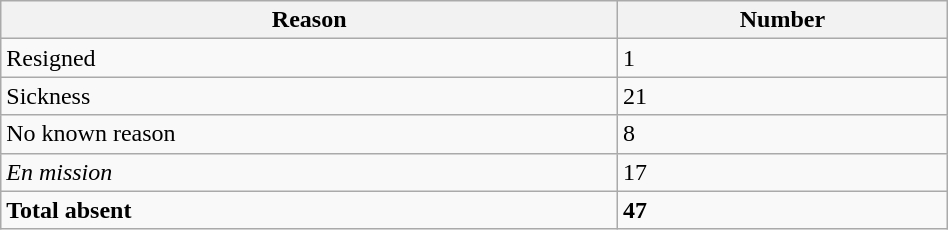<table class="wikitable" style="text-align:left; width:50%;">
<tr>
<th>Reason</th>
<th>Number</th>
</tr>
<tr>
<td>Resigned</td>
<td>1</td>
</tr>
<tr>
<td>Sickness</td>
<td>21</td>
</tr>
<tr>
<td>No known reason</td>
<td>8</td>
</tr>
<tr>
<td><em>En mission</em></td>
<td>17</td>
</tr>
<tr>
<td><strong>Total absent</strong></td>
<td><strong>47</strong></td>
</tr>
</table>
